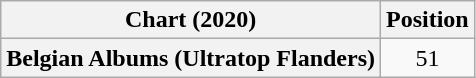<table class="wikitable plainrowheaders" style="text-align:center">
<tr>
<th scope="col">Chart (2020)</th>
<th scope="col">Position</th>
</tr>
<tr>
<th scope="row">Belgian Albums (Ultratop Flanders)</th>
<td>51</td>
</tr>
</table>
